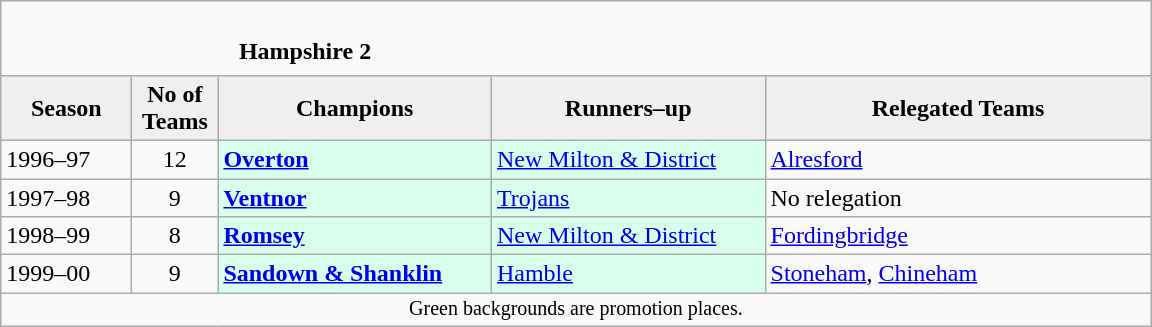<table class="wikitable" style="text-align: left;">
<tr>
<td colspan="11" cellpadding="0" cellspacing="0"><br><table border="0" style="width:100%;" cellpadding="0" cellspacing="0">
<tr>
<td style="width:20%; border:0;"></td>
<td style="border:0;"><strong>Hampshire 2</strong></td>
<td style="width:20%; border:0;"></td>
</tr>
</table>
</td>
</tr>
<tr>
<th style="background:#efefef; width:80px;">Season</th>
<th style="background:#efefef; width:50px;">No of Teams</th>
<th style="background:#efefef; width:175px;">Champions</th>
<th style="background:#efefef; width:175px;">Runners–up</th>
<th style="background:#efefef; width:250px;">Relegated Teams</th>
</tr>
<tr align=left>
<td>1996–97</td>
<td style="text-align: center;">12</td>
<td style="background:#d8ffeb;"><strong><a href='#'>Overton</a></strong></td>
<td style="background:#d8ffeb;"><a href='#'>New Milton & District</a></td>
<td><a href='#'>Alresford</a></td>
</tr>
<tr>
<td>1997–98</td>
<td style="text-align: center;">9</td>
<td style="background:#d8ffeb;"><strong><a href='#'>Ventnor</a></strong></td>
<td style="background:#d8ffeb;"><a href='#'>Trojans</a></td>
<td>No relegation</td>
</tr>
<tr>
<td>1998–99</td>
<td style="text-align: center;">8</td>
<td style="background:#d8ffeb;"><strong><a href='#'>Romsey</a></strong></td>
<td style="background:#d8ffeb;"><a href='#'>New Milton & District</a></td>
<td><a href='#'>Fordingbridge</a></td>
</tr>
<tr>
<td>1999–00</td>
<td style="text-align: center;">9</td>
<td style="background:#d8ffeb;"><strong><a href='#'>Sandown & Shanklin</a></strong></td>
<td style="background:#d8ffeb;"><a href='#'>Hamble</a></td>
<td><a href='#'>Stoneham</a>, <a href='#'>Chineham</a></td>
</tr>
<tr>
<td colspan="15"  style="border:0; font-size:smaller; text-align:center;">Green backgrounds are promotion places.</td>
</tr>
</table>
